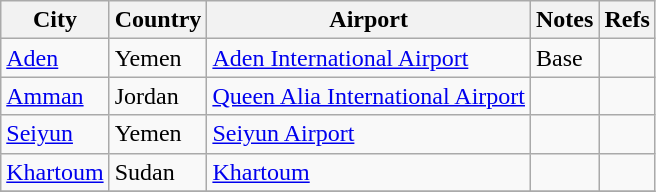<table class="sortable wikitable toccolours">
<tr>
<th>City</th>
<th>Country</th>
<th>Airport</th>
<th>Notes</th>
<th class="unsortable">Refs</th>
</tr>
<tr>
<td><a href='#'>Aden</a></td>
<td>Yemen</td>
<td><a href='#'>Aden International Airport</a></td>
<td>Base</td>
<td></td>
</tr>
<tr>
<td><a href='#'>Amman</a></td>
<td>Jordan</td>
<td><a href='#'>Queen Alia International Airport</a></td>
<td></td>
<td></td>
</tr>
<tr>
<td><a href='#'>Seiyun</a></td>
<td>Yemen</td>
<td><a href='#'>Seiyun Airport</a></td>
<td></td>
<td></td>
</tr>
<tr>
<td><a href='#'>Khartoum</a></td>
<td>Sudan</td>
<td><a href='#'>Khartoum</a></td>
<td></td>
<td></td>
</tr>
<tr>
</tr>
</table>
